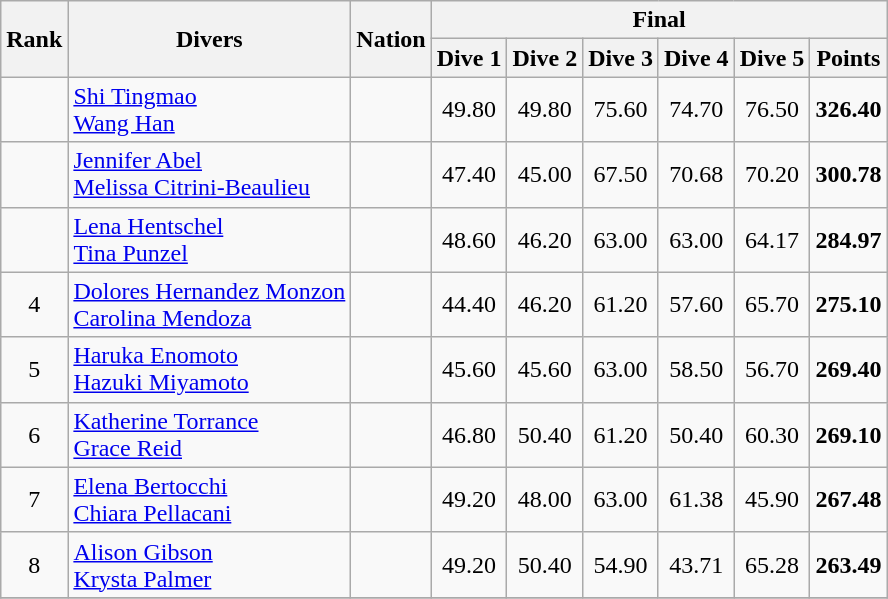<table class="wikitable sortable" style="text-align:center">
<tr>
<th rowspan=2 data-sort-type=number>Rank</th>
<th rowspan=2>Divers</th>
<th rowspan=2>Nation</th>
<th colspan=6>Final</th>
</tr>
<tr>
<th>Dive 1</th>
<th>Dive 2</th>
<th>Dive 3</th>
<th>Dive 4</th>
<th>Dive 5</th>
<th>Points</th>
</tr>
<tr>
<td></td>
<td align=left><a href='#'>Shi Tingmao</a><br><a href='#'>Wang Han</a></td>
<td align=left></td>
<td>49.80</td>
<td>49.80</td>
<td>75.60</td>
<td>74.70</td>
<td>76.50</td>
<td><strong>326.40</strong></td>
</tr>
<tr>
<td></td>
<td align=left><a href='#'>Jennifer Abel</a><br><a href='#'>Melissa Citrini-Beaulieu</a></td>
<td align=left></td>
<td>47.40</td>
<td>45.00</td>
<td>67.50</td>
<td>70.68</td>
<td>70.20</td>
<td><strong>300.78</strong></td>
</tr>
<tr>
<td></td>
<td align=left><a href='#'>Lena Hentschel</a><br> <a href='#'>Tina Punzel</a></td>
<td align=left></td>
<td>48.60</td>
<td>46.20</td>
<td>63.00</td>
<td>63.00</td>
<td>64.17</td>
<td><strong>284.97</strong></td>
</tr>
<tr>
<td>4</td>
<td align=left><a href='#'>Dolores Hernandez Monzon</a><br><a href='#'>Carolina Mendoza</a></td>
<td align=left></td>
<td>44.40</td>
<td>46.20</td>
<td>61.20</td>
<td>57.60</td>
<td>65.70</td>
<td><strong>275.10</strong></td>
</tr>
<tr>
<td>5</td>
<td align=left><a href='#'>Haruka Enomoto</a><br><a href='#'>Hazuki Miyamoto</a></td>
<td align=left></td>
<td>45.60</td>
<td>45.60</td>
<td>63.00</td>
<td>58.50</td>
<td>56.70</td>
<td><strong>269.40</strong></td>
</tr>
<tr>
<td>6</td>
<td align=left><a href='#'>Katherine Torrance</a><br><a href='#'>Grace Reid</a></td>
<td align=left></td>
<td>46.80</td>
<td>50.40</td>
<td>61.20</td>
<td>50.40</td>
<td>60.30</td>
<td><strong>269.10</strong></td>
</tr>
<tr>
<td>7</td>
<td align=left><a href='#'>Elena Bertocchi</a><br><a href='#'>Chiara Pellacani</a></td>
<td align=left></td>
<td>49.20</td>
<td>48.00</td>
<td>63.00</td>
<td>61.38</td>
<td>45.90</td>
<td><strong>267.48</strong></td>
</tr>
<tr>
<td>8</td>
<td align=left><a href='#'>Alison Gibson</a><br><a href='#'>Krysta Palmer</a></td>
<td align=left></td>
<td>49.20</td>
<td>50.40</td>
<td>54.90</td>
<td>43.71</td>
<td>65.28</td>
<td><strong>263.49</strong></td>
</tr>
<tr>
</tr>
</table>
